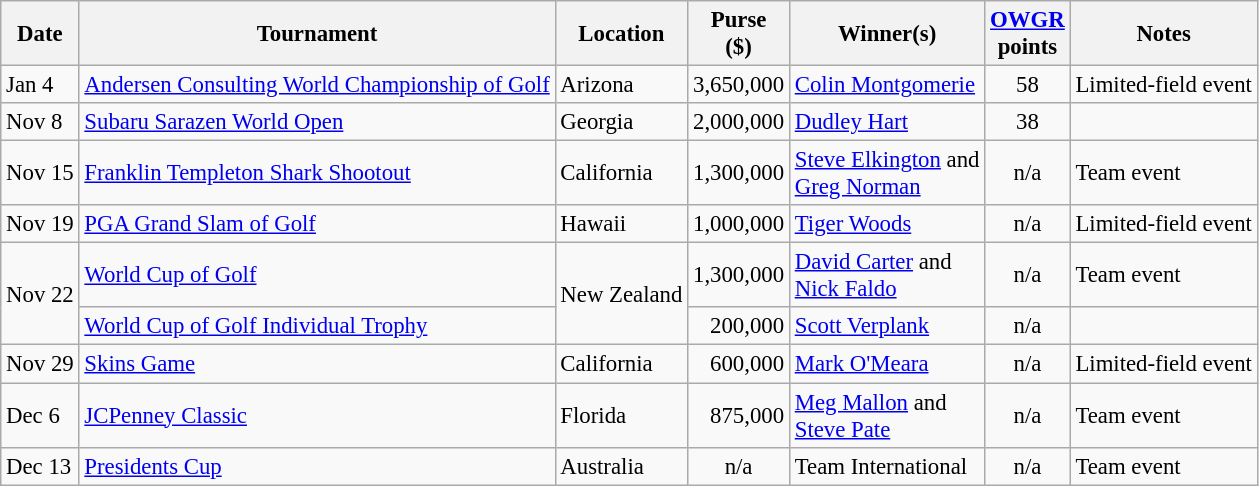<table class="wikitable" style="font-size:95%">
<tr>
<th>Date</th>
<th>Tournament</th>
<th>Location</th>
<th>Purse<br>($)</th>
<th>Winner(s)</th>
<th><a href='#'>OWGR</a><br>points</th>
<th>Notes</th>
</tr>
<tr>
<td>Jan 4</td>
<td><a href='#'>Andersen Consulting World Championship of Golf</a></td>
<td>Arizona</td>
<td align=right>3,650,000</td>
<td> <a href='#'>Colin Montgomerie</a></td>
<td align=center>58</td>
<td>Limited-field event</td>
</tr>
<tr>
<td>Nov 8</td>
<td><a href='#'>Subaru Sarazen World Open</a></td>
<td>Georgia</td>
<td align=right>2,000,000</td>
<td> <a href='#'>Dudley Hart</a></td>
<td align=center>38</td>
<td></td>
</tr>
<tr>
<td>Nov 15</td>
<td><a href='#'>Franklin Templeton Shark Shootout</a></td>
<td>California</td>
<td align=right>1,300,000</td>
<td> <a href='#'>Steve Elkington</a> and<br> <a href='#'>Greg Norman</a></td>
<td align=center>n/a</td>
<td>Team event</td>
</tr>
<tr>
<td>Nov 19</td>
<td><a href='#'>PGA Grand Slam of Golf</a></td>
<td>Hawaii</td>
<td align=right>1,000,000</td>
<td> <a href='#'>Tiger Woods</a></td>
<td align=center>n/a</td>
<td>Limited-field event</td>
</tr>
<tr>
<td rowspan=2>Nov 22</td>
<td><a href='#'>World Cup of Golf</a></td>
<td rowspan=2>New Zealand</td>
<td align=right>1,300,000</td>
<td> <a href='#'>David Carter</a> and<br> <a href='#'>Nick Faldo</a></td>
<td align=center>n/a</td>
<td>Team event</td>
</tr>
<tr>
<td><a href='#'>World Cup of Golf Individual Trophy</a></td>
<td align=right>200,000</td>
<td> <a href='#'>Scott Verplank</a></td>
<td align=center>n/a</td>
<td></td>
</tr>
<tr>
<td>Nov 29</td>
<td><a href='#'>Skins Game</a></td>
<td>California</td>
<td align=right>600,000</td>
<td> <a href='#'>Mark O'Meara</a></td>
<td align=center>n/a</td>
<td>Limited-field event</td>
</tr>
<tr>
<td>Dec 6</td>
<td><a href='#'>JCPenney Classic</a></td>
<td>Florida</td>
<td align=right>875,000</td>
<td> <a href='#'>Meg Mallon</a> and<br> <a href='#'>Steve Pate</a></td>
<td align=center>n/a</td>
<td>Team event</td>
</tr>
<tr>
<td>Dec 13</td>
<td><a href='#'>Presidents Cup</a></td>
<td>Australia</td>
<td align=center>n/a</td>
<td>Team International</td>
<td align=center>n/a</td>
<td>Team event</td>
</tr>
</table>
